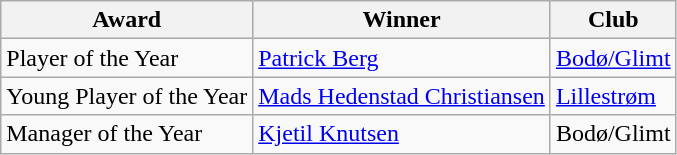<table class="wikitable">
<tr>
<th>Award</th>
<th>Winner</th>
<th>Club</th>
</tr>
<tr>
<td>Player of the Year</td>
<td> <a href='#'>Patrick Berg</a></td>
<td><a href='#'>Bodø/Glimt</a></td>
</tr>
<tr>
<td>Young Player of the Year</td>
<td> <a href='#'>Mads Hedenstad Christiansen</a></td>
<td><a href='#'>Lillestrøm</a></td>
</tr>
<tr>
<td>Manager of the Year</td>
<td> <a href='#'>Kjetil Knutsen</a></td>
<td>Bodø/Glimt</td>
</tr>
</table>
